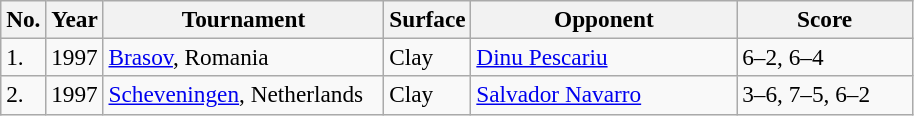<table class="sortable wikitable" style=font-size:97%>
<tr>
<th>No.</th>
<th>Year</th>
<th style="width:180px">Tournament</th>
<th style="width:50px">Surface</th>
<th style="width:170px">Opponent</th>
<th style="width:110px" class="unsortable">Score</th>
</tr>
<tr>
<td>1.</td>
<td>1997</td>
<td><a href='#'>Brasov</a>, Romania</td>
<td>Clay</td>
<td> <a href='#'>Dinu Pescariu</a></td>
<td>6–2, 6–4</td>
</tr>
<tr>
<td>2.</td>
<td>1997</td>
<td><a href='#'>Scheveningen</a>, Netherlands</td>
<td>Clay</td>
<td> <a href='#'>Salvador Navarro</a></td>
<td>3–6, 7–5, 6–2</td>
</tr>
</table>
